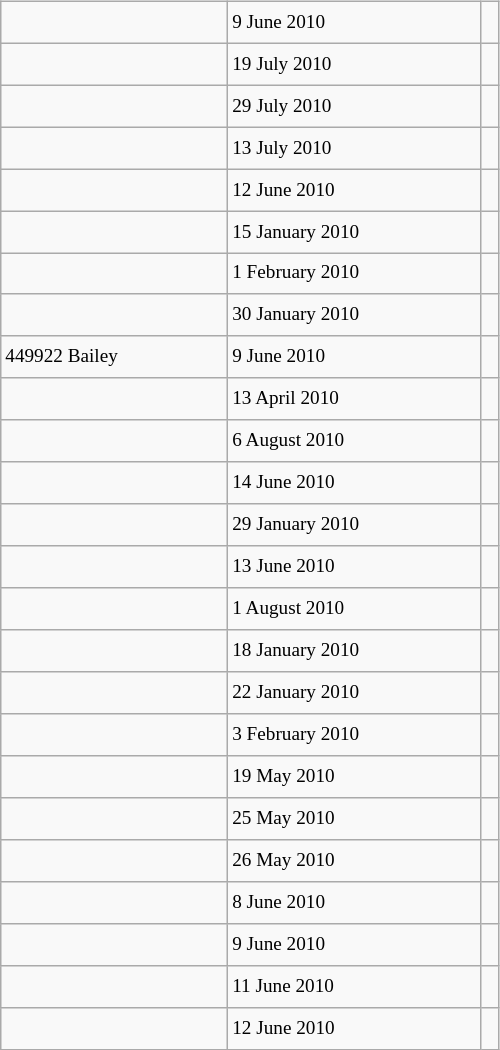<table class="wikitable" style="font-size: 80%; float: left; width: 26em; margin-right: 1em; height: 700px">
<tr>
<td></td>
<td>9 June 2010</td>
<td></td>
</tr>
<tr>
<td></td>
<td>19 July 2010</td>
<td></td>
</tr>
<tr>
<td></td>
<td>29 July 2010</td>
<td></td>
</tr>
<tr>
<td></td>
<td>13 July 2010</td>
<td></td>
</tr>
<tr>
<td></td>
<td>12 June 2010</td>
<td></td>
</tr>
<tr>
<td></td>
<td>15 January 2010</td>
<td></td>
</tr>
<tr>
<td></td>
<td>1 February 2010</td>
<td></td>
</tr>
<tr>
<td></td>
<td>30 January 2010</td>
<td></td>
</tr>
<tr>
<td>449922 Bailey</td>
<td>9 June 2010</td>
<td></td>
</tr>
<tr>
<td></td>
<td>13 April 2010</td>
<td></td>
</tr>
<tr>
<td></td>
<td>6 August 2010</td>
<td></td>
</tr>
<tr>
<td></td>
<td>14 June 2010</td>
<td></td>
</tr>
<tr>
<td></td>
<td>29 January 2010</td>
<td></td>
</tr>
<tr>
<td></td>
<td>13 June 2010</td>
<td></td>
</tr>
<tr>
<td></td>
<td>1 August 2010</td>
<td></td>
</tr>
<tr>
<td></td>
<td>18 January 2010</td>
<td></td>
</tr>
<tr>
<td></td>
<td>22 January 2010</td>
<td></td>
</tr>
<tr>
<td></td>
<td>3 February 2010</td>
<td></td>
</tr>
<tr>
<td></td>
<td>19 May 2010</td>
<td></td>
</tr>
<tr>
<td></td>
<td>25 May 2010</td>
<td></td>
</tr>
<tr>
<td></td>
<td>26 May 2010</td>
<td></td>
</tr>
<tr>
<td></td>
<td>8 June 2010</td>
<td></td>
</tr>
<tr>
<td></td>
<td>9 June 2010</td>
<td></td>
</tr>
<tr>
<td></td>
<td>11 June 2010</td>
<td></td>
</tr>
<tr>
<td></td>
<td>12 June 2010</td>
<td></td>
</tr>
</table>
